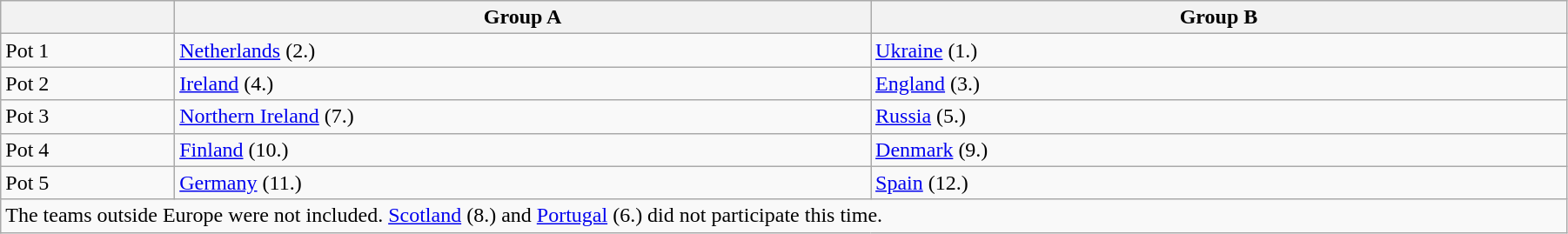<table class="wikitable" style="width:95%">
<tr>
<th width=5%></th>
<th width=20%><strong>Group A</strong></th>
<th width=20%><strong>Group B</strong></th>
</tr>
<tr>
<td>Pot 1</td>
<td> <a href='#'>Netherlands</a> (2.)</td>
<td> <a href='#'>Ukraine</a> (1.)</td>
</tr>
<tr>
<td>Pot 2</td>
<td> <a href='#'>Ireland</a> (4.)</td>
<td> <a href='#'>England</a> (3.)</td>
</tr>
<tr>
<td>Pot 3</td>
<td> <a href='#'>Northern Ireland</a> (7.)</td>
<td> <a href='#'>Russia</a> (5.)</td>
</tr>
<tr>
<td>Pot 4</td>
<td> <a href='#'>Finland</a> (10.)</td>
<td> <a href='#'>Denmark</a> (9.)</td>
</tr>
<tr>
<td>Pot 5</td>
<td> <a href='#'>Germany</a> (11.)</td>
<td> <a href='#'>Spain</a> (12.)</td>
</tr>
<tr>
<td colspan=3>The teams outside Europe were not included.  <a href='#'>Scotland</a> (8.) and    <a href='#'>Portugal</a> (6.) did not participate this time.</td>
</tr>
</table>
